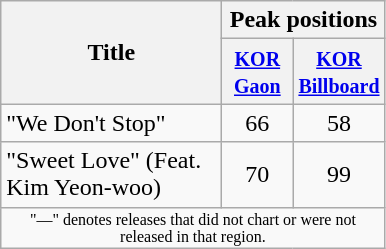<table class="wikitable" style="text-align:center;">
<tr>
<th rowspan=2 width="140">Title</th>
<th colspan=2>Peak positions</th>
</tr>
<tr>
<th width="40"><small><a href='#'>KOR<br>Gaon</a></small><br></th>
<th width="40"><small><a href='#'>KOR<br>Billboard</a></small><br></th>
</tr>
<tr>
<td align="left">"We Don't Stop"</td>
<td align=center>66</td>
<td align=center>58</td>
</tr>
<tr>
<td align="left">"Sweet Love" (Feat. Kim Yeon-woo)</td>
<td align=center>70</td>
<td align=center>99</td>
</tr>
<tr>
<td colspan="10" style="text-align:center; font-size:8pt;">"—" denotes releases that did not chart or were not released in that region.</td>
</tr>
</table>
